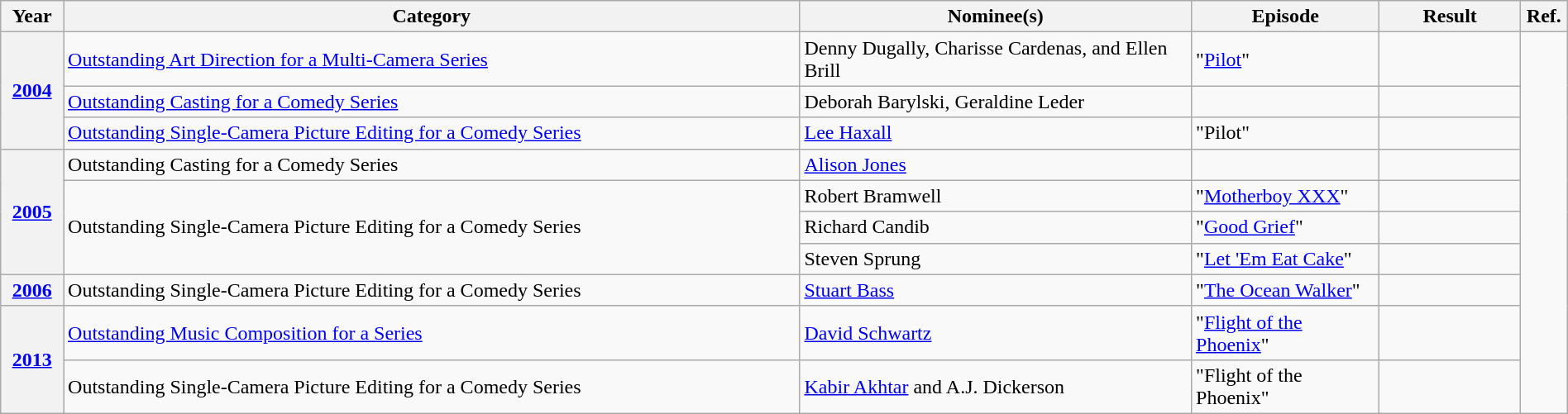<table class="wikitable plainrowheaders" width=100%>
<tr>
<th scope="col" width="4%">Year</th>
<th scope="col" width="47%">Category</th>
<th scope="col" width="25%">Nominee(s)</th>
<th scope="col" width="12%">Episode</th>
<th scope="col" width="9%">Result</th>
<th scope="col" width="3%">Ref.</th>
</tr>
<tr>
<th scope=row rowspan=3><a href='#'>2004</a></th>
<td><a href='#'>Outstanding Art Direction for a Multi-Camera Series</a></td>
<td>Denny Dugally, Charisse Cardenas, and Ellen Brill</td>
<td>"<a href='#'>Pilot</a>"</td>
<td></td>
<td rowspan=10 style="text-align:center;"></td>
</tr>
<tr>
<td><a href='#'>Outstanding Casting for a Comedy Series</a></td>
<td>Deborah Barylski, Geraldine Leder</td>
<td></td>
<td></td>
</tr>
<tr>
<td><a href='#'>Outstanding Single-Camera Picture Editing for a Comedy Series</a></td>
<td><a href='#'>Lee Haxall</a></td>
<td>"Pilot"</td>
<td></td>
</tr>
<tr>
<th scope=row rowspan=4><a href='#'>2005</a></th>
<td>Outstanding Casting for a Comedy Series</td>
<td><a href='#'>Alison Jones</a></td>
<td></td>
<td></td>
</tr>
<tr>
<td rowspan=3>Outstanding Single-Camera Picture Editing for a Comedy Series</td>
<td>Robert Bramwell</td>
<td>"<a href='#'>Motherboy XXX</a>"</td>
<td></td>
</tr>
<tr>
<td>Richard Candib</td>
<td>"<a href='#'>Good Grief</a>"</td>
<td></td>
</tr>
<tr>
<td>Steven Sprung</td>
<td>"<a href='#'>Let 'Em Eat Cake</a>"</td>
<td></td>
</tr>
<tr>
<th scope="row"><a href='#'>2006</a></th>
<td>Outstanding Single-Camera Picture Editing for a Comedy Series</td>
<td><a href='#'>Stuart Bass</a></td>
<td>"<a href='#'>The Ocean Walker</a>"</td>
<td></td>
</tr>
<tr>
<th scope=row rowspan=2><a href='#'>2013</a></th>
<td><a href='#'>Outstanding Music Composition for a Series</a></td>
<td><a href='#'>David Schwartz</a></td>
<td>"<a href='#'>Flight of the Phoenix</a>"</td>
<td></td>
</tr>
<tr>
<td>Outstanding Single-Camera Picture Editing for a Comedy Series</td>
<td><a href='#'>Kabir Akhtar</a> and A.J. Dickerson</td>
<td>"Flight of the Phoenix"</td>
<td></td>
</tr>
</table>
